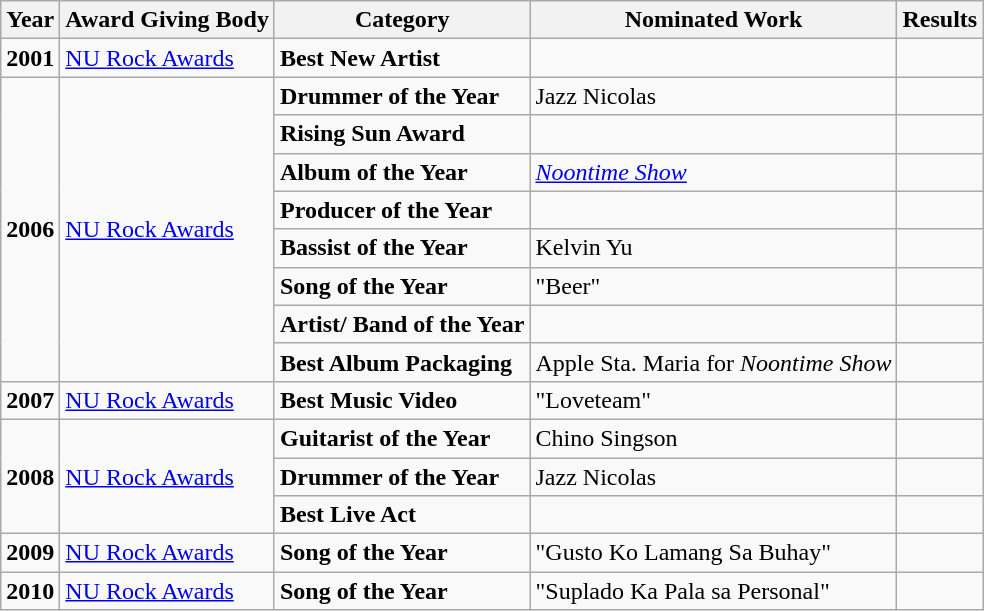<table class="wikitable">
<tr>
<th>Year</th>
<th>Award Giving Body</th>
<th>Category</th>
<th>Nominated Work</th>
<th>Results</th>
</tr>
<tr>
<td><strong>2001</strong></td>
<td><a href='#'>NU Rock Awards</a></td>
<td><strong>Best New Artist</strong></td>
<td></td>
<td></td>
</tr>
<tr>
<td rowspan=8><strong>2006</strong></td>
<td rowspan=8><a href='#'>NU Rock Awards</a></td>
<td><strong>Drummer of the Year</strong></td>
<td align=left>Jazz Nicolas</td>
<td></td>
</tr>
<tr>
<td><strong>Rising Sun Award</strong></td>
<td></td>
<td></td>
</tr>
<tr>
<td><strong>Album of the Year</strong></td>
<td><em><a href='#'>Noontime Show</a></em></td>
<td></td>
</tr>
<tr>
<td><strong>Producer of the Year</strong></td>
<td></td>
<td></td>
</tr>
<tr>
<td><strong>Bassist of the Year</strong></td>
<td>Kelvin Yu</td>
<td></td>
</tr>
<tr>
<td><strong>Song of the Year</strong></td>
<td>"Beer"</td>
<td></td>
</tr>
<tr>
<td><strong>Artist/ Band of the Year</strong></td>
<td></td>
<td></td>
</tr>
<tr>
<td><strong>Best Album Packaging</strong></td>
<td>Apple Sta. Maria for <em>Noontime Show</em></td>
<td></td>
</tr>
<tr>
<td><strong>2007</strong></td>
<td><a href='#'>NU Rock Awards</a></td>
<td><strong>Best Music Video</strong></td>
<td>"Loveteam"</td>
<td></td>
</tr>
<tr>
<td rowspan=3><strong>2008</strong></td>
<td rowspan=3><a href='#'>NU Rock Awards</a></td>
<td><strong>Guitarist of the Year</strong></td>
<td>Chino Singson</td>
<td></td>
</tr>
<tr>
<td><strong>Drummer of the Year</strong></td>
<td>Jazz Nicolas</td>
<td></td>
</tr>
<tr>
<td><strong>Best Live Act</strong></td>
<td></td>
<td></td>
</tr>
<tr>
<td><strong>2009</strong></td>
<td><a href='#'>NU Rock Awards</a></td>
<td><strong>Song of the Year</strong></td>
<td>"Gusto Ko Lamang Sa Buhay"</td>
<td></td>
</tr>
<tr>
<td><strong>2010</strong></td>
<td><a href='#'>NU Rock Awards</a></td>
<td><strong>Song of the Year</strong></td>
<td>"Suplado Ka Pala sa Personal"</td>
<td></td>
</tr>
</table>
